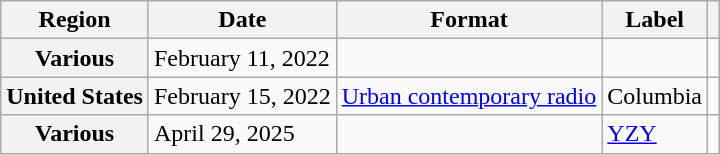<table class="wikitable plainrowheaders">
<tr>
<th scope="col">Region</th>
<th scope="col">Date</th>
<th scope="col">Format</th>
<th scope="col">Label</th>
<th scope="col"></th>
</tr>
<tr>
<th scope="row">Various</th>
<td>February 11, 2022</td>
<td></td>
<td></td>
<td></td>
</tr>
<tr>
<th scope="row">United States</th>
<td>February 15, 2022</td>
<td><a href='#'>Urban contemporary radio</a></td>
<td>Columbia</td>
<td></td>
</tr>
<tr>
<th scope="row">Various</th>
<td>April 29, 2025</td>
<td></td>
<td><a href='#'>YZY</a></td>
<td></td>
</tr>
</table>
